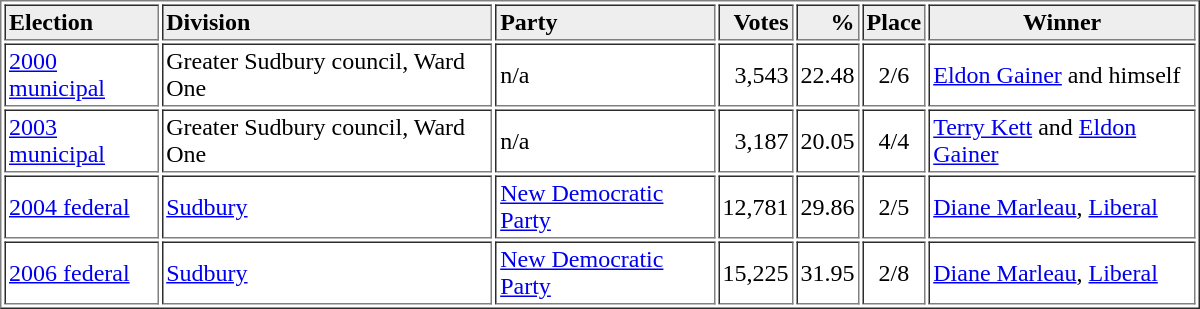<table style="width:800px;" border="1" cellspacing="2" cellpadding="2">
<tr style="background:#eee;">
<th style="text-align:left;">Election</th>
<th style="text-align:left;">Division</th>
<th style="text-align:left;">Party</th>
<th style="text-align:right;">Votes</th>
<th style="text-align:right;">%</th>
<th style="text-align:center;">Place</th>
<th style="text-align:center;">Winner</th>
</tr>
<tr>
<td style="text-align:left;"><a href='#'>2000 municipal</a></td>
<td style="text-align:left;">Greater Sudbury council, Ward One</td>
<td style="text-align:left;">n/a</td>
<td style="text-align:right;">3,543</td>
<td style="text-align:right;">22.48</td>
<td style="text-align:center;">2/6</td>
<td style="text-align:left;"><a href='#'>Eldon Gainer</a> and himself</td>
</tr>
<tr>
<td style="text-align:left;"><a href='#'>2003 municipal</a></td>
<td style="text-align:left;">Greater Sudbury council, Ward One</td>
<td style="text-align:left;">n/a</td>
<td style="text-align:right;">3,187</td>
<td style="text-align:right;">20.05</td>
<td style="text-align:center;">4/4</td>
<td style="text-align:left;"><a href='#'>Terry Kett</a> and <a href='#'>Eldon Gainer</a></td>
</tr>
<tr>
<td style="text-align:left;"><a href='#'>2004 federal</a></td>
<td style="text-align:left;"><a href='#'>Sudbury</a></td>
<td style="text-align:left;"><a href='#'>New Democratic Party</a></td>
<td style="text-align:right;">12,781</td>
<td style="text-align:right;">29.86</td>
<td style="text-align:center;">2/5</td>
<td style="text-align:left;"><a href='#'>Diane Marleau</a>, <a href='#'>Liberal</a></td>
</tr>
<tr>
<td style="text-align:left;"><a href='#'>2006 federal</a></td>
<td style="text-align:left;"><a href='#'>Sudbury</a></td>
<td style="text-align:left;"><a href='#'>New Democratic Party</a></td>
<td style="text-align:right;">15,225</td>
<td style="text-align:right;">31.95</td>
<td style="text-align:center;">2/8</td>
<td style="text-align:left;"><a href='#'>Diane Marleau</a>, <a href='#'>Liberal</a></td>
</tr>
</table>
